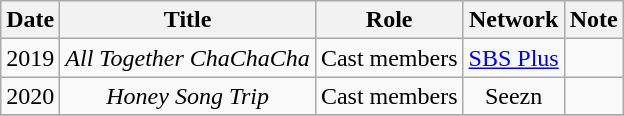<table class="wikitable" style="text-align:center;">
<tr>
<th>Date</th>
<th>Title</th>
<th>Role</th>
<th>Network</th>
<th>Note</th>
</tr>
<tr>
<td>2019</td>
<td><em>All Together ChaChaCha</em></td>
<td>Cast members</td>
<td><a href='#'>SBS Plus</a></td>
<td></td>
</tr>
<tr>
<td>2020</td>
<td><em>Honey Song Trip</em></td>
<td>Cast members</td>
<td>Seezn</td>
<td></td>
</tr>
<tr>
</tr>
</table>
